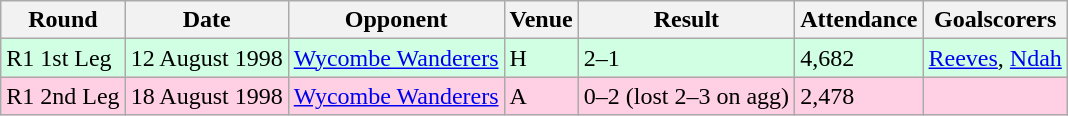<table class="wikitable">
<tr>
<th>Round</th>
<th>Date</th>
<th>Opponent</th>
<th>Venue</th>
<th>Result</th>
<th>Attendance</th>
<th>Goalscorers</th>
</tr>
<tr style="background-color: #d0ffe3;">
<td>R1 1st Leg</td>
<td>12 August 1998</td>
<td><a href='#'>Wycombe Wanderers</a></td>
<td>H</td>
<td>2–1</td>
<td>4,682</td>
<td><a href='#'>Reeves</a>, <a href='#'>Ndah</a></td>
</tr>
<tr style="background-color: #ffd0e3;">
<td>R1 2nd Leg</td>
<td>18 August 1998</td>
<td><a href='#'>Wycombe Wanderers</a></td>
<td>A</td>
<td>0–2 (lost 2–3 on agg)</td>
<td>2,478</td>
<td></td>
</tr>
</table>
